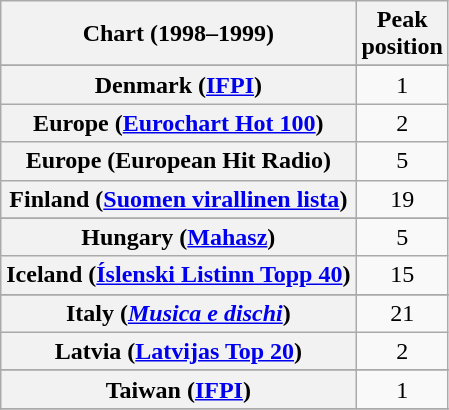<table class="wikitable sortable plainrowheaders" style="text-align:center">
<tr>
<th>Chart (1998–1999)</th>
<th>Peak<br>position</th>
</tr>
<tr>
</tr>
<tr>
</tr>
<tr>
</tr>
<tr>
</tr>
<tr>
</tr>
<tr>
</tr>
<tr>
<th scope="row">Denmark (<a href='#'>IFPI</a>)</th>
<td>1</td>
</tr>
<tr>
<th scope="row">Europe (<a href='#'>Eurochart Hot 100</a>)</th>
<td>2</td>
</tr>
<tr>
<th scope="row">Europe (European Hit Radio)</th>
<td>5</td>
</tr>
<tr>
<th scope="row">Finland (<a href='#'>Suomen virallinen lista</a>)</th>
<td align="center">19</td>
</tr>
<tr>
</tr>
<tr>
</tr>
<tr>
<th scope="row">Hungary (<a href='#'>Mahasz</a>)</th>
<td>5</td>
</tr>
<tr>
<th scope="row">Iceland (<a href='#'>Íslenski Listinn Topp 40</a>)</th>
<td>15</td>
</tr>
<tr>
</tr>
<tr>
<th scope="row">Italy (<em><a href='#'>Musica e dischi</a></em>)</th>
<td align="center">21</td>
</tr>
<tr>
<th scope="row">Latvia (<a href='#'>Latvijas Top 20</a>)</th>
<td align="center">2</td>
</tr>
<tr>
</tr>
<tr>
</tr>
<tr>
</tr>
<tr>
</tr>
<tr>
</tr>
<tr>
</tr>
<tr>
</tr>
<tr>
<th scope="row">Taiwan (<a href='#'>IFPI</a>)</th>
<td>1</td>
</tr>
<tr>
</tr>
<tr>
</tr>
<tr>
</tr>
<tr>
</tr>
</table>
